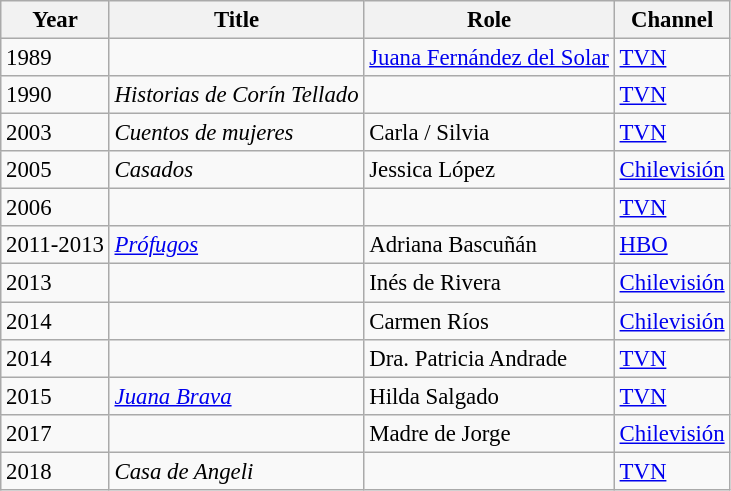<table class="wikitable" style="font-size: 95%;">
<tr>
<th>Year</th>
<th>Title</th>
<th>Role</th>
<th>Channel</th>
</tr>
<tr>
<td>1989</td>
<td><em></em></td>
<td><a href='#'>Juana Fernández del Solar</a></td>
<td><a href='#'>TVN</a></td>
</tr>
<tr>
<td>1990</td>
<td><em>Historias de Corín Tellado</em></td>
<td></td>
<td><a href='#'>TVN</a></td>
</tr>
<tr>
<td>2003</td>
<td><em>Cuentos de mujeres</em></td>
<td>Carla / Silvia</td>
<td><a href='#'>TVN</a></td>
</tr>
<tr>
<td>2005</td>
<td><em>Casados</em></td>
<td>Jessica López</td>
<td><a href='#'>Chilevisión</a></td>
</tr>
<tr>
<td>2006</td>
<td><em></em></td>
<td></td>
<td><a href='#'>TVN</a></td>
</tr>
<tr>
<td>2011-2013</td>
<td><em><a href='#'>Prófugos</a></em></td>
<td>Adriana Bascuñán</td>
<td><a href='#'>HBO</a></td>
</tr>
<tr>
<td>2013</td>
<td><em></em></td>
<td>Inés de Rivera</td>
<td><a href='#'>Chilevisión</a></td>
</tr>
<tr>
<td>2014</td>
<td><em></em></td>
<td>Carmen Ríos</td>
<td><a href='#'>Chilevisión</a></td>
</tr>
<tr>
<td>2014</td>
<td><em></em></td>
<td>Dra. Patricia Andrade</td>
<td><a href='#'>TVN</a></td>
</tr>
<tr>
<td>2015</td>
<td><em><a href='#'>Juana Brava</a></em></td>
<td>Hilda Salgado</td>
<td><a href='#'>TVN</a></td>
</tr>
<tr>
<td>2017</td>
<td><em></em></td>
<td>Madre de Jorge</td>
<td><a href='#'>Chilevisión</a></td>
</tr>
<tr>
<td>2018</td>
<td><em>Casa de Angeli</em></td>
<td></td>
<td><a href='#'>TVN</a></td>
</tr>
</table>
